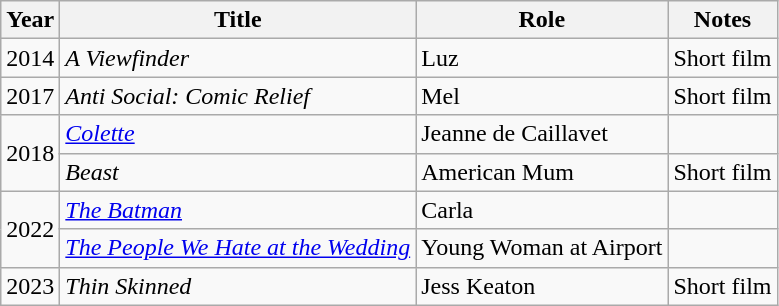<table class="wikitable">
<tr>
<th>Year</th>
<th>Title</th>
<th>Role</th>
<th>Notes</th>
</tr>
<tr>
<td>2014</td>
<td><em>A Viewfinder</em></td>
<td>Luz</td>
<td>Short film</td>
</tr>
<tr>
<td>2017</td>
<td><em>Anti Social: Comic Relief</em></td>
<td>Mel</td>
<td>Short film</td>
</tr>
<tr>
<td rowspan="2">2018</td>
<td><em><a href='#'>Colette</a></em></td>
<td>Jeanne de Caillavet</td>
<td></td>
</tr>
<tr>
<td><em>Beast</em></td>
<td>American Mum</td>
<td>Short film</td>
</tr>
<tr>
<td rowspan="2">2022</td>
<td><em><a href='#'>The Batman</a></em></td>
<td>Carla</td>
<td></td>
</tr>
<tr>
<td><em><a href='#'>The People We Hate at the Wedding</a></em></td>
<td>Young Woman at Airport</td>
<td></td>
</tr>
<tr>
<td>2023</td>
<td><em>Thin Skinned</em></td>
<td>Jess Keaton</td>
<td>Short film</td>
</tr>
</table>
